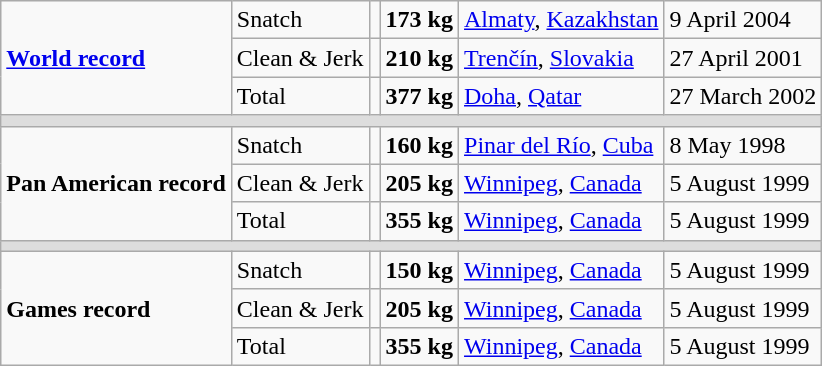<table class="wikitable">
<tr>
<td rowspan=3><strong><a href='#'>World record</a></strong></td>
<td>Snatch</td>
<td></td>
<td><strong>173 kg</strong></td>
<td><a href='#'>Almaty</a>, <a href='#'>Kazakhstan</a></td>
<td>9 April 2004</td>
</tr>
<tr>
<td>Clean & Jerk</td>
<td></td>
<td><strong>210 kg</strong></td>
<td><a href='#'>Trenčín</a>, <a href='#'>Slovakia</a></td>
<td>27 April 2001</td>
</tr>
<tr>
<td>Total</td>
<td></td>
<td><strong>377 kg</strong></td>
<td><a href='#'>Doha</a>, <a href='#'>Qatar</a></td>
<td>27 March 2002</td>
</tr>
<tr style="background-color:#DDDDDD;">
<td colspan=6></td>
</tr>
<tr>
<td rowspan=3><strong>Pan American record</strong></td>
<td>Snatch</td>
<td></td>
<td><strong>160 kg</strong></td>
<td><a href='#'>Pinar del Río</a>, <a href='#'>Cuba</a></td>
<td>8 May 1998</td>
</tr>
<tr>
<td>Clean & Jerk</td>
<td></td>
<td><strong>205 kg</strong></td>
<td><a href='#'>Winnipeg</a>, <a href='#'>Canada</a></td>
<td>5 August 1999</td>
</tr>
<tr>
<td>Total</td>
<td></td>
<td><strong>355 kg</strong></td>
<td><a href='#'>Winnipeg</a>, <a href='#'>Canada</a></td>
<td>5 August 1999</td>
</tr>
<tr style="background-color:#DDDDDD;">
<td colspan=6></td>
</tr>
<tr>
<td rowspan=3><strong>Games record</strong></td>
<td>Snatch</td>
<td></td>
<td><strong>150 kg</strong></td>
<td><a href='#'>Winnipeg</a>, <a href='#'>Canada</a></td>
<td>5 August 1999</td>
</tr>
<tr>
<td>Clean & Jerk</td>
<td></td>
<td><strong>205 kg</strong></td>
<td><a href='#'>Winnipeg</a>, <a href='#'>Canada</a></td>
<td>5 August 1999</td>
</tr>
<tr>
<td>Total</td>
<td></td>
<td><strong>355 kg</strong></td>
<td><a href='#'>Winnipeg</a>, <a href='#'>Canada</a></td>
<td>5 August 1999</td>
</tr>
</table>
